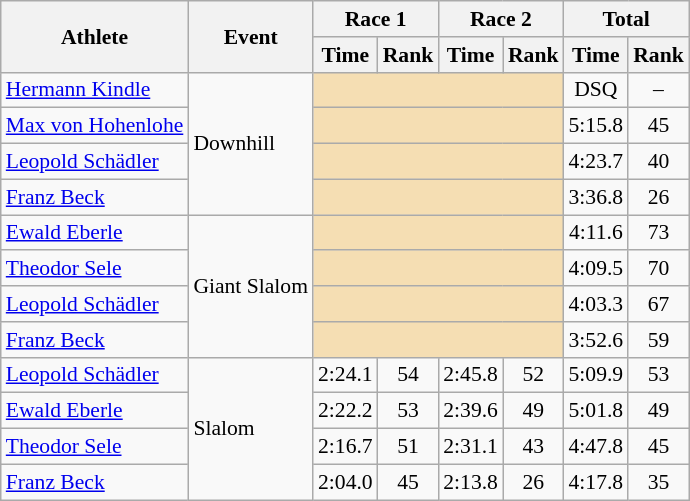<table class="wikitable" style="font-size:90%">
<tr>
<th rowspan="2">Athlete</th>
<th rowspan="2">Event</th>
<th colspan="2">Race 1</th>
<th colspan="2">Race 2</th>
<th colspan="2">Total</th>
</tr>
<tr>
<th>Time</th>
<th>Rank</th>
<th>Time</th>
<th>Rank</th>
<th>Time</th>
<th>Rank</th>
</tr>
<tr>
<td><a href='#'>Hermann Kindle</a></td>
<td rowspan="4">Downhill</td>
<td colspan="4" bgcolor="wheat"></td>
<td align="center">DSQ</td>
<td align="center">–</td>
</tr>
<tr>
<td><a href='#'>Max von Hohenlohe</a></td>
<td colspan="4" bgcolor="wheat"></td>
<td align="center">5:15.8</td>
<td align="center">45</td>
</tr>
<tr>
<td><a href='#'>Leopold Schädler</a></td>
<td colspan="4" bgcolor="wheat"></td>
<td align="center">4:23.7</td>
<td align="center">40</td>
</tr>
<tr>
<td><a href='#'>Franz Beck</a></td>
<td colspan="4" bgcolor="wheat"></td>
<td align="center">3:36.8</td>
<td align="center">26</td>
</tr>
<tr>
<td><a href='#'>Ewald Eberle</a></td>
<td rowspan="4">Giant Slalom</td>
<td colspan="4" bgcolor="wheat"></td>
<td align="center">4:11.6</td>
<td align="center">73</td>
</tr>
<tr>
<td><a href='#'>Theodor Sele</a></td>
<td colspan="4" bgcolor="wheat"></td>
<td align="center">4:09.5</td>
<td align="center">70</td>
</tr>
<tr>
<td><a href='#'>Leopold Schädler</a></td>
<td colspan="4" bgcolor="wheat"></td>
<td align="center">4:03.3</td>
<td align="center">67</td>
</tr>
<tr>
<td><a href='#'>Franz Beck</a></td>
<td colspan="4" bgcolor="wheat"></td>
<td align="center">3:52.6</td>
<td align="center">59</td>
</tr>
<tr>
<td><a href='#'>Leopold Schädler</a></td>
<td rowspan="4">Slalom</td>
<td align="center">2:24.1</td>
<td align="center">54</td>
<td align="center">2:45.8</td>
<td align="center">52</td>
<td align="center">5:09.9</td>
<td align="center">53</td>
</tr>
<tr>
<td><a href='#'>Ewald Eberle</a></td>
<td align="center">2:22.2</td>
<td align="center">53</td>
<td align="center">2:39.6</td>
<td align="center">49</td>
<td align="center">5:01.8</td>
<td align="center">49</td>
</tr>
<tr>
<td><a href='#'>Theodor Sele</a></td>
<td align="center">2:16.7</td>
<td align="center">51</td>
<td align="center">2:31.1</td>
<td align="center">43</td>
<td align="center">4:47.8</td>
<td align="center">45</td>
</tr>
<tr>
<td><a href='#'>Franz Beck</a></td>
<td align="center">2:04.0</td>
<td align="center">45</td>
<td align="center">2:13.8</td>
<td align="center">26</td>
<td align="center">4:17.8</td>
<td align="center">35</td>
</tr>
</table>
